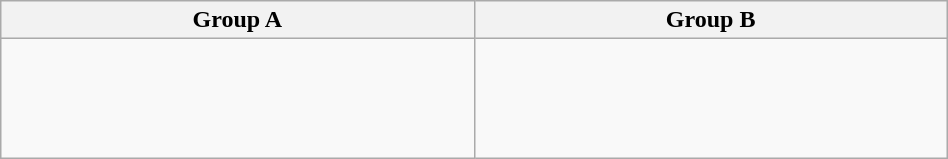<table class="wikitable" width=50%>
<tr>
<th width=50%>Group A</th>
<th width=50%>Group B</th>
</tr>
<tr>
<td valign=top><br><br>
<br>
<br>
</td>
<td valign=top><br><br>
<br>
<br>
</td>
</tr>
</table>
